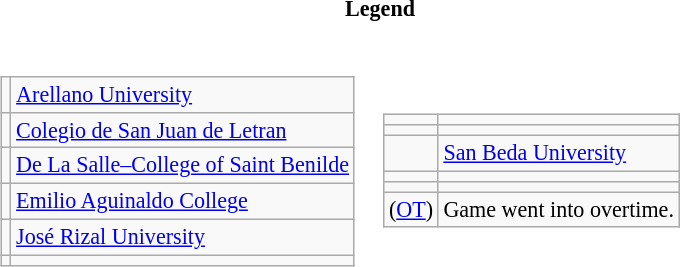<table border=0 style="font-size:92%;" align=center>
<tr>
<th colspan=2>Legend</th>
</tr>
<tr>
<td align=right width=50%><br><table class=wikitable>
<tr align=left>
<td></td>
<td><a href='#'>Arellano University</a></td>
</tr>
<tr align=left>
<td></td>
<td><a href='#'>Colegio de San Juan de Letran</a></td>
</tr>
<tr align=left>
<td></td>
<td><a href='#'>De La Salle–College of Saint Benilde</a></td>
</tr>
<tr align=left>
<td></td>
<td><a href='#'>Emilio Aguinaldo College</a></td>
</tr>
<tr align=left>
<td></td>
<td><a href='#'>José Rizal University</a></td>
</tr>
<tr>
<td></td>
<td></td>
</tr>
</table>
</td>
<td width=50%><br><table class=wikitable>
<tr>
<td></td>
<td></td>
</tr>
<tr>
<td></td>
<td></td>
</tr>
<tr>
<td></td>
<td><a href='#'>San Beda University</a></td>
</tr>
<tr>
<td></td>
<td></td>
</tr>
<tr>
<td></td>
<td></td>
</tr>
<tr>
<td>(<a href='#'>OT</a>)</td>
<td>Game went into overtime.</td>
</tr>
</table>
</td>
</tr>
</table>
